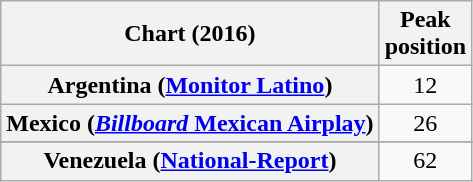<table class="wikitable sortable plainrowheaders" style="text-align:center">
<tr>
<th scope="col">Chart (2016)</th>
<th scope="col">Peak<br> position</th>
</tr>
<tr>
<th scope="row">Argentina (<a href='#'>Monitor Latino</a>)</th>
<td>12</td>
</tr>
<tr>
<th scope="row">Mexico (<a href='#'><em>Billboard</em> Mexican Airplay</a>)</th>
<td>26</td>
</tr>
<tr>
</tr>
<tr>
</tr>
<tr>
</tr>
<tr>
<th scope="row">Venezuela (<a href='#'>National-Report</a>)</th>
<td>62</td>
</tr>
</table>
